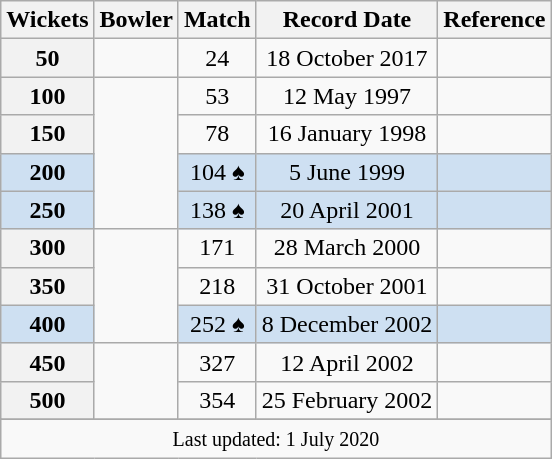<table class="wikitable plainrowheaders sortable" style="text-align:center;">
<tr>
<th scope="col" style="text-align:center;">Wickets</th>
<th scope="col" style="text-align:center;">Bowler</th>
<th scope="col" style="text-align:center;">Match</th>
<th scope="col" style="text-align:center;">Record Date</th>
<th scope="col" style="text-align:center;">Reference</th>
</tr>
<tr>
<th scope="row" style="text-align:center;">50</th>
<td></td>
<td>24</td>
<td>18 October 2017</td>
<td></td>
</tr>
<tr>
<th scope="row" style="text-align:center;">100</th>
<td rowspan=4></td>
<td>53</td>
<td>12 May 1997</td>
<td></td>
</tr>
<tr>
<th scope="row" style="text-align:center;">150</th>
<td>78</td>
<td>16 January 1998</td>
<td></td>
</tr>
<tr bgcolor=#cee0f2>
<th scope="row" style="text-align:center; background:#cee0f2;">200</th>
<td>104 ♠</td>
<td>5 June 1999 </td>
<td></td>
</tr>
<tr bgcolor=#cee0f2>
<th scope="row" style="text-align:center; background:#cee0f2;">250</th>
<td>138 ♠</td>
<td>20 April 2001</td>
<td></td>
</tr>
<tr>
<th scope="row" style="text-align:center;">300</th>
<td rowspan=3></td>
<td>171</td>
<td>28 March 2000</td>
<td></td>
</tr>
<tr>
<th scope="row" style="text-align:center;">350</th>
<td>218</td>
<td>31 October 2001</td>
<td></td>
</tr>
<tr bgcolor=#cee0f2>
<th scope="row" style="text-align:center; background:#cee0f2;">400</th>
<td>252 ♠</td>
<td>8 December 2002</td>
<td></td>
</tr>
<tr>
<th scope="row" style="text-align:center;">450</th>
<td rowspan=2></td>
<td>327</td>
<td>12 April 2002</td>
<td></td>
</tr>
<tr>
<th scope="row" style="text-align:center;">500</th>
<td>354</td>
<td>25 February 2002 </td>
<td></td>
</tr>
<tr>
</tr>
<tr class=sortbottom>
<td colspan=5><small>Last updated: 1 July 2020</small></td>
</tr>
</table>
